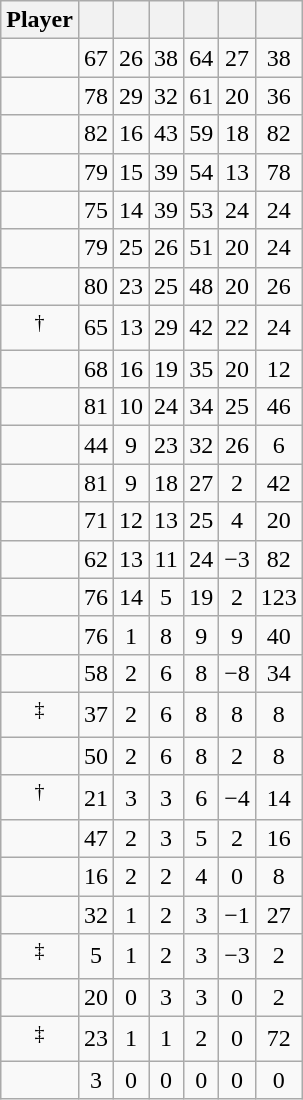<table class="wikitable sortable" style="text-align:center;">
<tr>
<th>Player</th>
<th></th>
<th></th>
<th></th>
<th></th>
<th data-sort-type="number"></th>
<th></th>
</tr>
<tr>
<td></td>
<td>67</td>
<td>26</td>
<td>38</td>
<td>64</td>
<td>27</td>
<td>38</td>
</tr>
<tr>
<td></td>
<td>78</td>
<td>29</td>
<td>32</td>
<td>61</td>
<td>20</td>
<td>36</td>
</tr>
<tr>
<td></td>
<td>82</td>
<td>16</td>
<td>43</td>
<td>59</td>
<td>18</td>
<td>82</td>
</tr>
<tr>
<td></td>
<td>79</td>
<td>15</td>
<td>39</td>
<td>54</td>
<td>13</td>
<td>78</td>
</tr>
<tr>
<td></td>
<td>75</td>
<td>14</td>
<td>39</td>
<td>53</td>
<td>24</td>
<td>24</td>
</tr>
<tr>
<td></td>
<td>79</td>
<td>25</td>
<td>26</td>
<td>51</td>
<td>20</td>
<td>24</td>
</tr>
<tr>
<td></td>
<td>80</td>
<td>23</td>
<td>25</td>
<td>48</td>
<td>20</td>
<td>26</td>
</tr>
<tr>
<td><sup>†</sup></td>
<td>65</td>
<td>13</td>
<td>29</td>
<td>42</td>
<td>22</td>
<td>24</td>
</tr>
<tr>
<td></td>
<td>68</td>
<td>16</td>
<td>19</td>
<td>35</td>
<td>20</td>
<td>12</td>
</tr>
<tr>
<td></td>
<td>81</td>
<td>10</td>
<td>24</td>
<td>34</td>
<td>25</td>
<td>46</td>
</tr>
<tr>
<td></td>
<td>44</td>
<td>9</td>
<td>23</td>
<td>32</td>
<td>26</td>
<td>6</td>
</tr>
<tr>
<td></td>
<td>81</td>
<td>9</td>
<td>18</td>
<td>27</td>
<td>2</td>
<td>42</td>
</tr>
<tr>
<td></td>
<td>71</td>
<td>12</td>
<td>13</td>
<td>25</td>
<td>4</td>
<td>20</td>
</tr>
<tr>
<td></td>
<td>62</td>
<td>13</td>
<td>11</td>
<td>24</td>
<td>−3</td>
<td>82</td>
</tr>
<tr>
<td></td>
<td>76</td>
<td>14</td>
<td>5</td>
<td>19</td>
<td>2</td>
<td>123</td>
</tr>
<tr>
<td></td>
<td>76</td>
<td>1</td>
<td>8</td>
<td>9</td>
<td>9</td>
<td>40</td>
</tr>
<tr>
<td></td>
<td>58</td>
<td>2</td>
<td>6</td>
<td>8</td>
<td>−8</td>
<td>34</td>
</tr>
<tr>
<td><sup>‡</sup></td>
<td>37</td>
<td>2</td>
<td>6</td>
<td>8</td>
<td>8</td>
<td>8</td>
</tr>
<tr>
<td></td>
<td>50</td>
<td>2</td>
<td>6</td>
<td>8</td>
<td>2</td>
<td>8</td>
</tr>
<tr>
<td><sup>†</sup></td>
<td>21</td>
<td>3</td>
<td>3</td>
<td>6</td>
<td>−4</td>
<td>14</td>
</tr>
<tr>
<td></td>
<td>47</td>
<td>2</td>
<td>3</td>
<td>5</td>
<td>2</td>
<td>16</td>
</tr>
<tr>
<td></td>
<td>16</td>
<td>2</td>
<td>2</td>
<td>4</td>
<td>0</td>
<td>8</td>
</tr>
<tr>
<td></td>
<td>32</td>
<td>1</td>
<td>2</td>
<td>3</td>
<td>−1</td>
<td>27</td>
</tr>
<tr>
<td><sup>‡</sup></td>
<td>5</td>
<td>1</td>
<td>2</td>
<td>3</td>
<td>−3</td>
<td>2</td>
</tr>
<tr>
<td></td>
<td>20</td>
<td>0</td>
<td>3</td>
<td>3</td>
<td>0</td>
<td>2</td>
</tr>
<tr>
<td><sup>‡</sup></td>
<td>23</td>
<td>1</td>
<td>1</td>
<td>2</td>
<td>0</td>
<td>72</td>
</tr>
<tr>
<td></td>
<td>3</td>
<td>0</td>
<td>0</td>
<td>0</td>
<td>0</td>
<td>0</td>
</tr>
</table>
